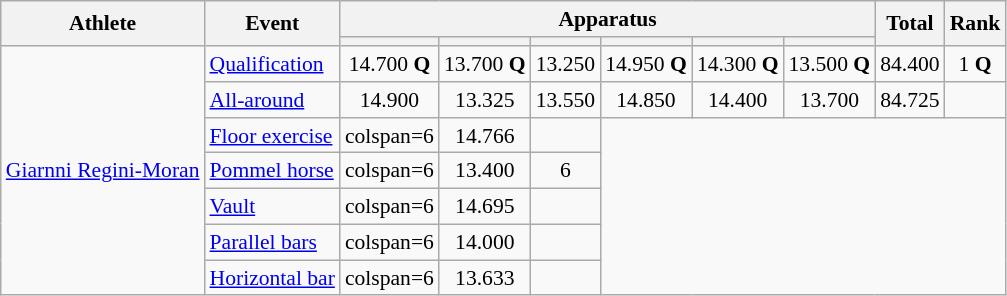<table class="wikitable" style="font-size:90%">
<tr>
<th rowspan=2>Athlete</th>
<th rowspan=2>Event</th>
<th colspan =6>Apparatus</th>
<th rowspan=2>Total</th>
<th rowspan=2>Rank</th>
</tr>
<tr style="font-size:95%">
<th></th>
<th></th>
<th></th>
<th></th>
<th></th>
<th></th>
</tr>
<tr align=center>
<td align=left rowspan=8><a href='#'>Giarnni Regini-Moran</a></td>
<td align=left><a href='#'>Qualification</a></td>
<td>14.700 <strong>Q</strong></td>
<td>13.700 <strong>Q</strong></td>
<td>13.250</td>
<td>14.950 <strong>Q</strong></td>
<td>14.300 <strong>Q</strong></td>
<td>13.500 <strong>Q</strong></td>
<td>84.400</td>
<td>1 <strong>Q</strong></td>
</tr>
<tr align=center>
<td align=left><a href='#'>All-around</a></td>
<td>14.900</td>
<td>13.325</td>
<td>13.550</td>
<td>14.850</td>
<td>14.400</td>
<td>13.700</td>
<td>84.725</td>
<td></td>
</tr>
<tr align=center>
<td align=left><a href='#'>Floor exercise</a></td>
<td>colspan=6 </td>
<td>14.766</td>
<td></td>
</tr>
<tr align=center>
<td align=left><a href='#'>Pommel horse</a></td>
<td>colspan=6 </td>
<td>13.400</td>
<td>6</td>
</tr>
<tr align=center>
<td align=left><a href='#'>Vault</a></td>
<td>colspan=6 </td>
<td>14.695</td>
<td></td>
</tr>
<tr align=center>
<td align=left><a href='#'>Parallel bars</a></td>
<td>colspan=6 </td>
<td>14.000</td>
<td></td>
</tr>
<tr align=center>
<td align=left><a href='#'>Horizontal bar</a></td>
<td>colspan=6 </td>
<td>13.633</td>
<td></td>
</tr>
</table>
